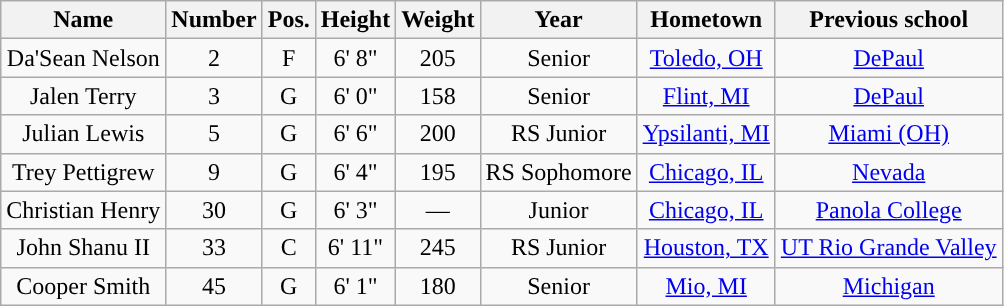<table class="wikitable sortable" style="text-align:center">
<tr align=center>
<th>Name</th>
<th>Number</th>
<th>Pos.</th>
<th>Height</th>
<th>Weight</th>
<th>Year</th>
<th>Hometown</th>
<th class="unsortable">Previous school</th>
</tr>
<tr>
<td>Da'Sean Nelson</td>
<td>2</td>
<td>F</td>
<td>6' 8"</td>
<td>205</td>
<td>Senior</td>
<td><a href='#'>Toledo, OH</a></td>
<td><a href='#'>DePaul</a></td>
</tr>
<tr>
<td>Jalen Terry</td>
<td>3</td>
<td>G</td>
<td>6' 0"</td>
<td>158</td>
<td>Senior</td>
<td><a href='#'>Flint, MI</a></td>
<td><a href='#'>DePaul</a></td>
</tr>
<tr>
<td>Julian Lewis</td>
<td>5</td>
<td>G</td>
<td>6' 6"</td>
<td>200</td>
<td>RS Junior</td>
<td><a href='#'>Ypsilanti, MI</a></td>
<td><a href='#'>Miami (OH)</a></td>
</tr>
<tr>
<td>Trey Pettigrew</td>
<td>9</td>
<td>G</td>
<td>6' 4"</td>
<td>195</td>
<td>RS Sophomore</td>
<td><a href='#'>Chicago, IL</a></td>
<td><a href='#'>Nevada</a></td>
</tr>
<tr>
<td>Christian Henry</td>
<td>30</td>
<td>G</td>
<td>6' 3"</td>
<td>—</td>
<td>Junior</td>
<td><a href='#'>Chicago, IL</a></td>
<td><a href='#'>Panola College</a></td>
</tr>
<tr>
<td>John Shanu II</td>
<td>33</td>
<td>C</td>
<td>6' 11"</td>
<td>245</td>
<td>RS Junior</td>
<td><a href='#'>Houston, TX</a></td>
<td><a href='#'>UT Rio Grande Valley</a></td>
</tr>
<tr>
<td>Cooper Smith</td>
<td>45</td>
<td>G</td>
<td>6' 1"</td>
<td>180</td>
<td>Senior</td>
<td><a href='#'>Mio, MI</a></td>
<td><a href='#'>Michigan</a></td>
</tr>
</table>
